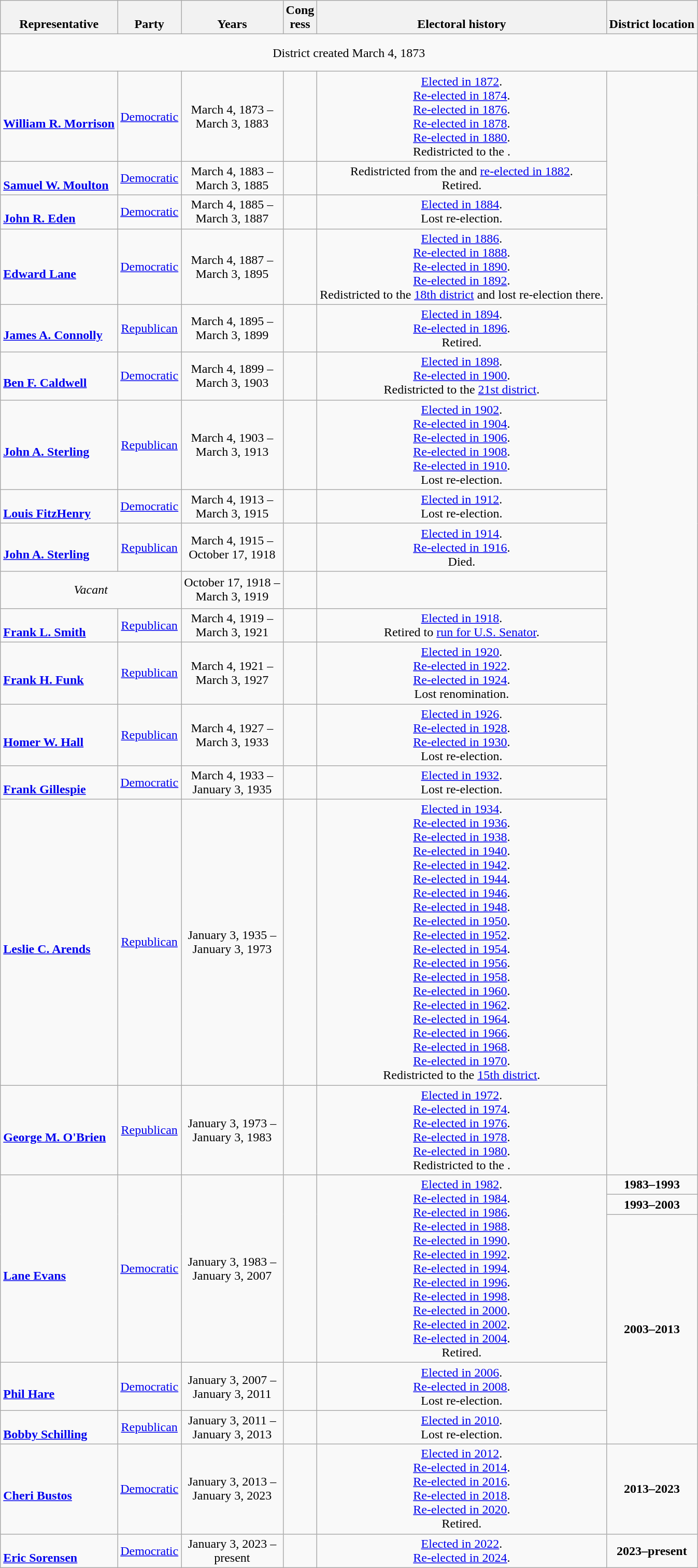<table class=wikitable style="text-align:center">
<tr valign=bottom>
<th>Representative</th>
<th>Party</th>
<th>Years</th>
<th>Cong<br>ress</th>
<th>Electoral history</th>
<th>District location</th>
</tr>
<tr style="height:3em">
<td colspan=6>District created March 4, 1873</td>
</tr>
<tr>
<td align=left nowrap><br><strong><a href='#'>William R. Morrison</a></strong><br></td>
<td><a href='#'>Democratic</a></td>
<td nowrap>March 4, 1873 –<br>March 3, 1883</td>
<td></td>
<td><a href='#'>Elected in 1872</a>.<br><a href='#'>Re-elected in 1874</a>.<br><a href='#'>Re-elected in 1876</a>.<br><a href='#'>Re-elected in 1878</a>.<br><a href='#'>Re-elected in 1880</a>.<br>Redistricted to the .</td>
</tr>
<tr>
<td align=left nowrap><br><strong><a href='#'>Samuel W. Moulton</a></strong><br></td>
<td><a href='#'>Democratic</a></td>
<td nowrap>March 4, 1883 –<br>March 3, 1885</td>
<td></td>
<td>Redistricted from the  and <a href='#'>re-elected in 1882</a>.<br>Retired.</td>
</tr>
<tr>
<td align=left nowrap><br><strong><a href='#'>John R. Eden</a></strong><br></td>
<td><a href='#'>Democratic</a></td>
<td nowrap>March 4, 1885 –<br>March 3, 1887</td>
<td></td>
<td><a href='#'>Elected in 1884</a>.<br>Lost re-election.</td>
</tr>
<tr>
<td align=left nowrap><br><strong><a href='#'>Edward Lane</a></strong><br></td>
<td><a href='#'>Democratic</a></td>
<td nowrap>March 4, 1887 –<br>March 3, 1895</td>
<td></td>
<td><a href='#'>Elected in 1886</a>.<br><a href='#'>Re-elected in 1888</a>.<br><a href='#'>Re-elected in 1890</a>.<br><a href='#'>Re-elected in 1892</a>.<br>Redistricted to the <a href='#'>18th district</a> and lost re-election there.</td>
</tr>
<tr>
<td align=left nowrap><br><strong><a href='#'>James A. Connolly</a></strong><br></td>
<td><a href='#'>Republican</a></td>
<td nowrap>March 4, 1895 –<br>March 3, 1899</td>
<td></td>
<td><a href='#'>Elected in 1894</a>.<br><a href='#'>Re-elected in 1896</a>.<br>Retired.</td>
</tr>
<tr>
<td align=left nowrap><br><strong><a href='#'>Ben F. Caldwell</a></strong><br></td>
<td><a href='#'>Democratic</a></td>
<td nowrap>March 4, 1899 –<br>March 3, 1903</td>
<td></td>
<td><a href='#'>Elected in 1898</a>.<br><a href='#'>Re-elected in 1900</a>.<br>Redistricted to the <a href='#'>21st district</a>.</td>
</tr>
<tr>
<td align=left nowrap><br><strong><a href='#'>John A. Sterling</a></strong><br></td>
<td><a href='#'>Republican</a></td>
<td nowrap>March 4, 1903 –<br>March 3, 1913</td>
<td></td>
<td><a href='#'>Elected in 1902</a>.<br><a href='#'>Re-elected in 1904</a>.<br><a href='#'>Re-elected in 1906</a>.<br><a href='#'>Re-elected in 1908</a>.<br><a href='#'>Re-elected in 1910</a>.<br>Lost re-election.</td>
</tr>
<tr>
<td align=left nowrap><br><strong><a href='#'>Louis FitzHenry</a></strong><br></td>
<td><a href='#'>Democratic</a></td>
<td nowrap>March 4, 1913 –<br>March 3, 1915</td>
<td></td>
<td><a href='#'>Elected in 1912</a>.<br>Lost re-election.</td>
</tr>
<tr>
<td align=left nowrap><br><strong><a href='#'>John A. Sterling</a></strong><br></td>
<td><a href='#'>Republican</a></td>
<td nowrap>March 4, 1915 –<br>October 17, 1918</td>
<td></td>
<td><a href='#'>Elected in 1914</a>.<br><a href='#'>Re-elected in 1916</a>.<br>Died.</td>
</tr>
<tr style="height:3em">
<td colspan=2><em>Vacant</em></td>
<td nowrap>October 17, 1918 –<br>March 3, 1919</td>
<td></td>
<td></td>
</tr>
<tr>
<td align=left nowrap><br><strong><a href='#'>Frank L. Smith</a></strong><br></td>
<td><a href='#'>Republican</a></td>
<td nowrap>March 4, 1919 –<br>March 3, 1921</td>
<td></td>
<td><a href='#'>Elected in 1918</a>.<br>Retired to <a href='#'>run for U.S. Senator</a>.</td>
</tr>
<tr>
<td align=left nowrap><br><strong><a href='#'>Frank H. Funk</a></strong><br></td>
<td><a href='#'>Republican</a></td>
<td nowrap>March 4, 1921 –<br>March 3, 1927</td>
<td></td>
<td><a href='#'>Elected in 1920</a>.<br><a href='#'>Re-elected in 1922</a>.<br><a href='#'>Re-elected in 1924</a>.<br>Lost renomination.</td>
</tr>
<tr>
<td align=left nowrap><br><strong><a href='#'>Homer W. Hall</a></strong><br></td>
<td><a href='#'>Republican</a></td>
<td nowrap>March 4, 1927 –<br>March 3, 1933</td>
<td></td>
<td><a href='#'>Elected in 1926</a>.<br><a href='#'>Re-elected in 1928</a>.<br><a href='#'>Re-elected in 1930</a>.<br>Lost re-election.</td>
</tr>
<tr>
<td align=left nowrap><br><strong><a href='#'>Frank Gillespie</a></strong><br></td>
<td><a href='#'>Democratic</a></td>
<td nowrap>March 4, 1933 –<br>January 3, 1935</td>
<td></td>
<td><a href='#'>Elected in 1932</a>.<br>Lost re-election.</td>
</tr>
<tr>
<td align=left nowrap><br><strong><a href='#'>Leslie C. Arends</a></strong><br></td>
<td><a href='#'>Republican</a></td>
<td nowrap>January 3, 1935 –<br>January 3, 1973</td>
<td></td>
<td><a href='#'>Elected in 1934</a>.<br><a href='#'>Re-elected in 1936</a>.<br><a href='#'>Re-elected in 1938</a>.<br><a href='#'>Re-elected in 1940</a>.<br><a href='#'>Re-elected in 1942</a>.<br><a href='#'>Re-elected in 1944</a>.<br><a href='#'>Re-elected in 1946</a>.<br><a href='#'>Re-elected in 1948</a>.<br><a href='#'>Re-elected in 1950</a>.<br><a href='#'>Re-elected in 1952</a>.<br><a href='#'>Re-elected in 1954</a>.<br><a href='#'>Re-elected in 1956</a>.<br><a href='#'>Re-elected in 1958</a>.<br><a href='#'>Re-elected in 1960</a>.<br><a href='#'>Re-elected in 1962</a>.<br><a href='#'>Re-elected in 1964</a>.<br><a href='#'>Re-elected in 1966</a>.<br><a href='#'>Re-elected in 1968</a>.<br><a href='#'>Re-elected in 1970</a>.<br>Redistricted to the <a href='#'>15th district</a>.</td>
</tr>
<tr>
<td align=left nowrap><br><strong><a href='#'>George M. O'Brien</a></strong><br></td>
<td><a href='#'>Republican</a></td>
<td nowrap>January 3, 1973 –<br>January 3, 1983</td>
<td></td>
<td><a href='#'>Elected in 1972</a>.<br><a href='#'>Re-elected in 1974</a>.<br><a href='#'>Re-elected in 1976</a>.<br><a href='#'>Re-elected in 1978</a>.<br><a href='#'>Re-elected in 1980</a>.<br>Redistricted to the .</td>
</tr>
<tr>
<td rowspan=3 align=left nowrap><br><strong><a href='#'>Lane Evans</a></strong><br></td>
<td rowspan=3 ><a href='#'>Democratic</a></td>
<td rowspan=3 nowrap>January 3, 1983 –<br>January 3, 2007</td>
<td rowspan=3></td>
<td rowspan=3><a href='#'>Elected in 1982</a>.<br><a href='#'>Re-elected in 1984</a>.<br><a href='#'>Re-elected in 1986</a>.<br><a href='#'>Re-elected in 1988</a>.<br><a href='#'>Re-elected in 1990</a>.<br><a href='#'>Re-elected in 1992</a>.<br><a href='#'>Re-elected in 1994</a>.<br><a href='#'>Re-elected in 1996</a>.<br><a href='#'>Re-elected in 1998</a>.<br><a href='#'>Re-elected in 2000</a>.<br><a href='#'>Re-elected in 2002</a>.<br><a href='#'>Re-elected in 2004</a>.<br>Retired.</td>
<td><strong>1983–1993</strong><br></td>
</tr>
<tr>
<td><strong>1993–2003</strong><br></td>
</tr>
<tr>
<td rowspan=3><strong>2003–2013</strong><br></td>
</tr>
<tr>
<td align=left nowrap><br><strong><a href='#'>Phil Hare</a></strong><br></td>
<td><a href='#'>Democratic</a></td>
<td nowrap>January 3, 2007 –<br>January 3, 2011</td>
<td></td>
<td><a href='#'>Elected in 2006</a>.<br><a href='#'>Re-elected in 2008</a>.<br>Lost re-election.</td>
</tr>
<tr>
<td align=left nowrap><br><strong><a href='#'>Bobby Schilling</a></strong><br></td>
<td><a href='#'>Republican</a></td>
<td nowrap>January 3, 2011 –<br>January 3, 2013</td>
<td></td>
<td><a href='#'>Elected in 2010</a>.<br>Lost re-election.</td>
</tr>
<tr>
<td align=left nowrap><br><strong><a href='#'>Cheri Bustos</a></strong><br></td>
<td><a href='#'>Democratic</a></td>
<td nowrap>January 3, 2013 –<br>January 3, 2023</td>
<td></td>
<td><a href='#'>Elected in 2012</a>.<br><a href='#'>Re-elected in 2014</a>.<br><a href='#'>Re-elected in 2016</a>.<br><a href='#'>Re-elected in 2018</a>.<br><a href='#'>Re-elected in 2020</a>.<br>Retired.</td>
<td><strong>2013–2023</strong><br></td>
</tr>
<tr>
<td align=left nowrap><br><strong><a href='#'>Eric Sorensen</a></strong><br></td>
<td><a href='#'>Democratic</a></td>
<td nowrap>January 3, 2023 –<br>present</td>
<td></td>
<td><a href='#'>Elected in 2022</a>.<br><a href='#'>Re-elected in 2024</a>.</td>
<td><strong>2023–present</strong><br></td>
</tr>
</table>
